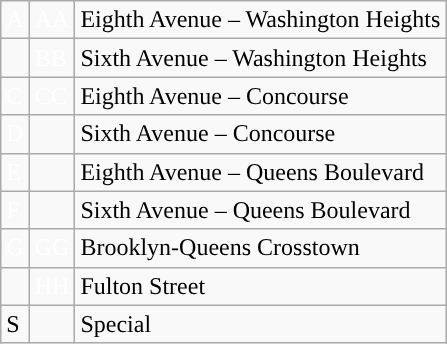<table class="wikitable">
<tr valign="top">
<td style="color:white; background-color:#">A</td>
<td style="color:white; background-color:#">AA</td>
<td>Eighth Avenue – Washington Heights</td>
</tr>
<tr valign="top">
<td></td>
<td style="color:white; background-color:#">BB</td>
<td>Sixth Avenue – Washington Heights</td>
</tr>
<tr valign="top">
<td style="color:white; background-color:#">C</td>
<td style="color:white; background-color:#">CC</td>
<td>Eighth Avenue – Concourse</td>
</tr>
<tr valign="top">
<td style="color:white; background-color:#">D</td>
<td></td>
<td>Sixth Avenue – Concourse</td>
</tr>
<tr valign="top">
<td style="color:white; background-color:#">E</td>
<td></td>
<td>Eighth Avenue – Queens Boulevard</td>
</tr>
<tr valign="top">
<td style="color:white; background-color:#">F</td>
<td></td>
<td>Sixth Avenue – Queens Boulevard</td>
</tr>
<tr valign="top">
<td style="color:white; background-color:#">G</td>
<td style="color:white; background-color:#">GG</td>
<td>Brooklyn-Queens Crosstown</td>
</tr>
<tr valign="top">
<td></td>
<td style="color:white; background-color:#">HH</td>
<td>Fulton Street</td>
</tr>
<tr valign="top">
<td>S</td>
<td></td>
<td>Special</td>
</tr>
</table>
